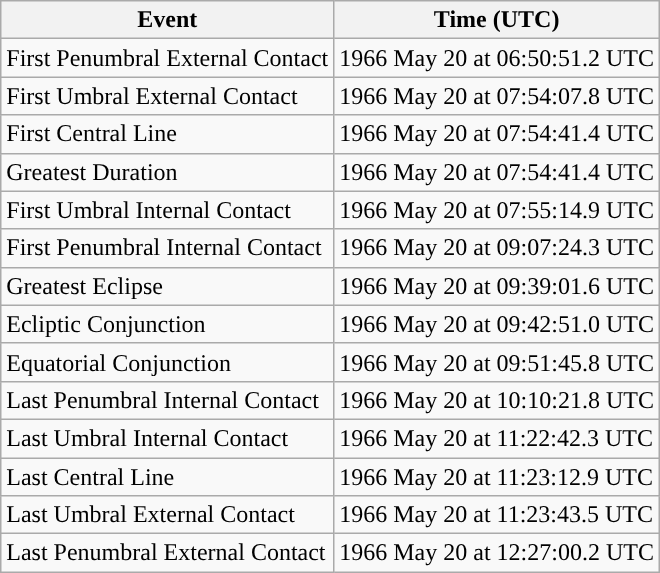<table class="wikitable">
<tr>
<th>Event</th>
<th>Time (UTC)</th>
</tr>
<tr>
<td>First Penumbral External Contact</td>
<td>1966 May 20 at 06:50:51.2 UTC</td>
</tr>
<tr>
<td>First Umbral External Contact</td>
<td>1966 May 20 at 07:54:07.8 UTC</td>
</tr>
<tr>
<td>First Central Line</td>
<td>1966 May 20 at 07:54:41.4 UTC</td>
</tr>
<tr>
<td>Greatest Duration</td>
<td>1966 May 20 at 07:54:41.4 UTC</td>
</tr>
<tr>
<td>First Umbral Internal Contact</td>
<td>1966 May 20 at 07:55:14.9 UTC</td>
</tr>
<tr>
<td>First Penumbral Internal Contact</td>
<td>1966 May 20 at 09:07:24.3 UTC</td>
</tr>
<tr>
<td>Greatest Eclipse</td>
<td>1966 May 20 at 09:39:01.6 UTC</td>
</tr>
<tr>
<td>Ecliptic Conjunction</td>
<td>1966 May 20 at 09:42:51.0 UTC</td>
</tr>
<tr>
<td>Equatorial Conjunction</td>
<td>1966 May 20 at 09:51:45.8 UTC</td>
</tr>
<tr>
<td>Last Penumbral Internal Contact</td>
<td>1966 May 20 at 10:10:21.8 UTC</td>
</tr>
<tr>
<td>Last Umbral Internal Contact</td>
<td>1966 May 20 at 11:22:42.3 UTC</td>
</tr>
<tr>
<td>Last Central Line</td>
<td>1966 May 20 at 11:23:12.9 UTC</td>
</tr>
<tr>
<td>Last Umbral External Contact</td>
<td>1966 May 20 at 11:23:43.5 UTC</td>
</tr>
<tr>
<td>Last Penumbral External Contact</td>
<td>1966 May 20 at 12:27:00.2 UTC</td>
</tr>
</table>
